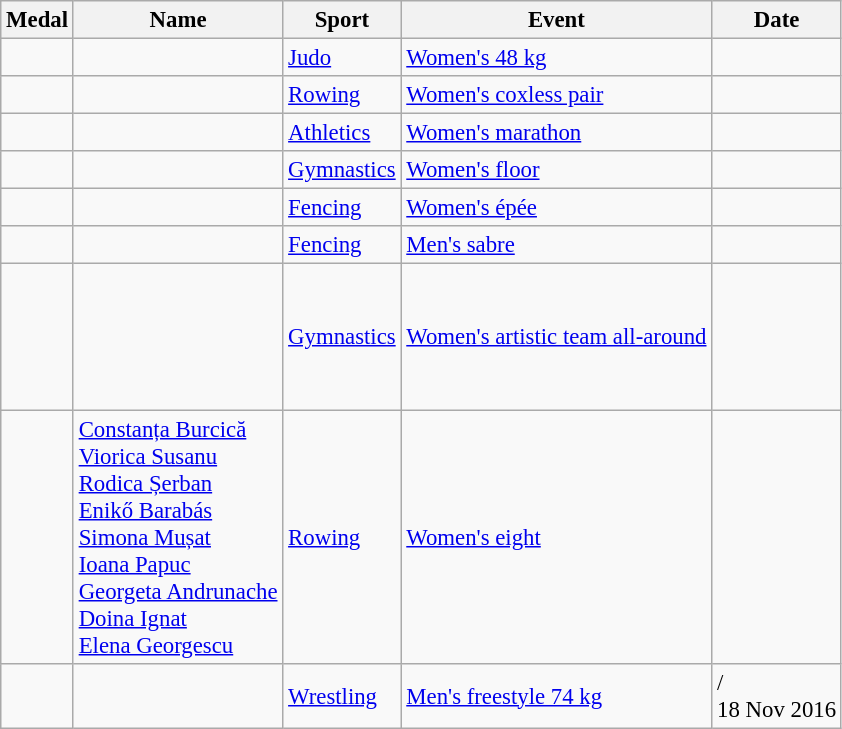<table class="wikitable sortable" style="font-size:95%">
<tr>
<th>Medal</th>
<th>Name</th>
<th>Sport</th>
<th>Event</th>
<th>Date</th>
</tr>
<tr>
<td></td>
<td></td>
<td><a href='#'>Judo</a></td>
<td><a href='#'>Women's 48 kg</a></td>
<td></td>
</tr>
<tr>
<td></td>
<td><br></td>
<td><a href='#'>Rowing</a></td>
<td><a href='#'>Women's coxless pair</a></td>
<td></td>
</tr>
<tr>
<td></td>
<td></td>
<td><a href='#'>Athletics</a></td>
<td><a href='#'>Women's marathon</a></td>
<td></td>
</tr>
<tr>
<td></td>
<td></td>
<td><a href='#'>Gymnastics</a></td>
<td><a href='#'>Women's floor</a></td>
<td></td>
</tr>
<tr>
<td></td>
<td></td>
<td><a href='#'>Fencing</a></td>
<td><a href='#'>Women's épée</a></td>
<td></td>
</tr>
<tr>
<td></td>
<td></td>
<td><a href='#'>Fencing</a></td>
<td><a href='#'>Men's sabre</a></td>
<td></td>
</tr>
<tr>
<td></td>
<td><br><br><br><br><br></td>
<td><a href='#'>Gymnastics</a></td>
<td><a href='#'>Women's artistic team all-around</a></td>
<td></td>
</tr>
<tr>
<td></td>
<td><a href='#'>Constanța Burcică</a><br><a href='#'>Viorica Susanu</a><br><a href='#'>Rodica Șerban</a><br><a href='#'>Enikő Barabás</a><br><a href='#'>Simona Mușat</a><br><a href='#'>Ioana Papuc</a><br><a href='#'>Georgeta Andrunache</a><br><a href='#'>Doina Ignat</a><br><a href='#'>Elena Georgescu</a></td>
<td><a href='#'>Rowing</a></td>
<td><a href='#'>Women's eight</a></td>
<td></td>
</tr>
<tr>
<td></td>
<td></td>
<td><a href='#'>Wrestling</a></td>
<td><a href='#'>Men's freestyle 74 kg</a></td>
<td>/<br>18 Nov 2016</td>
</tr>
</table>
